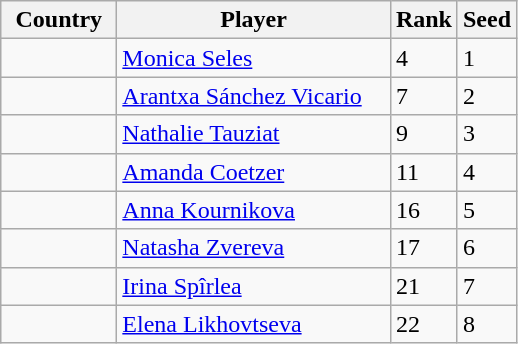<table class="sortable wikitable">
<tr>
<th width="70">Country</th>
<th width="175">Player</th>
<th>Rank</th>
<th>Seed</th>
</tr>
<tr>
<td></td>
<td><a href='#'>Monica Seles</a></td>
<td>4</td>
<td>1</td>
</tr>
<tr>
<td></td>
<td><a href='#'>Arantxa Sánchez Vicario</a></td>
<td>7</td>
<td>2</td>
</tr>
<tr>
<td></td>
<td><a href='#'>Nathalie Tauziat</a></td>
<td>9</td>
<td>3</td>
</tr>
<tr>
<td></td>
<td><a href='#'>Amanda Coetzer</a></td>
<td>11</td>
<td>4</td>
</tr>
<tr>
<td></td>
<td><a href='#'>Anna Kournikova</a></td>
<td>16</td>
<td>5</td>
</tr>
<tr>
<td></td>
<td><a href='#'>Natasha Zvereva</a></td>
<td>17</td>
<td>6</td>
</tr>
<tr>
<td></td>
<td><a href='#'>Irina Spîrlea</a></td>
<td>21</td>
<td>7</td>
</tr>
<tr>
<td></td>
<td><a href='#'>Elena Likhovtseva</a></td>
<td>22</td>
<td>8</td>
</tr>
</table>
